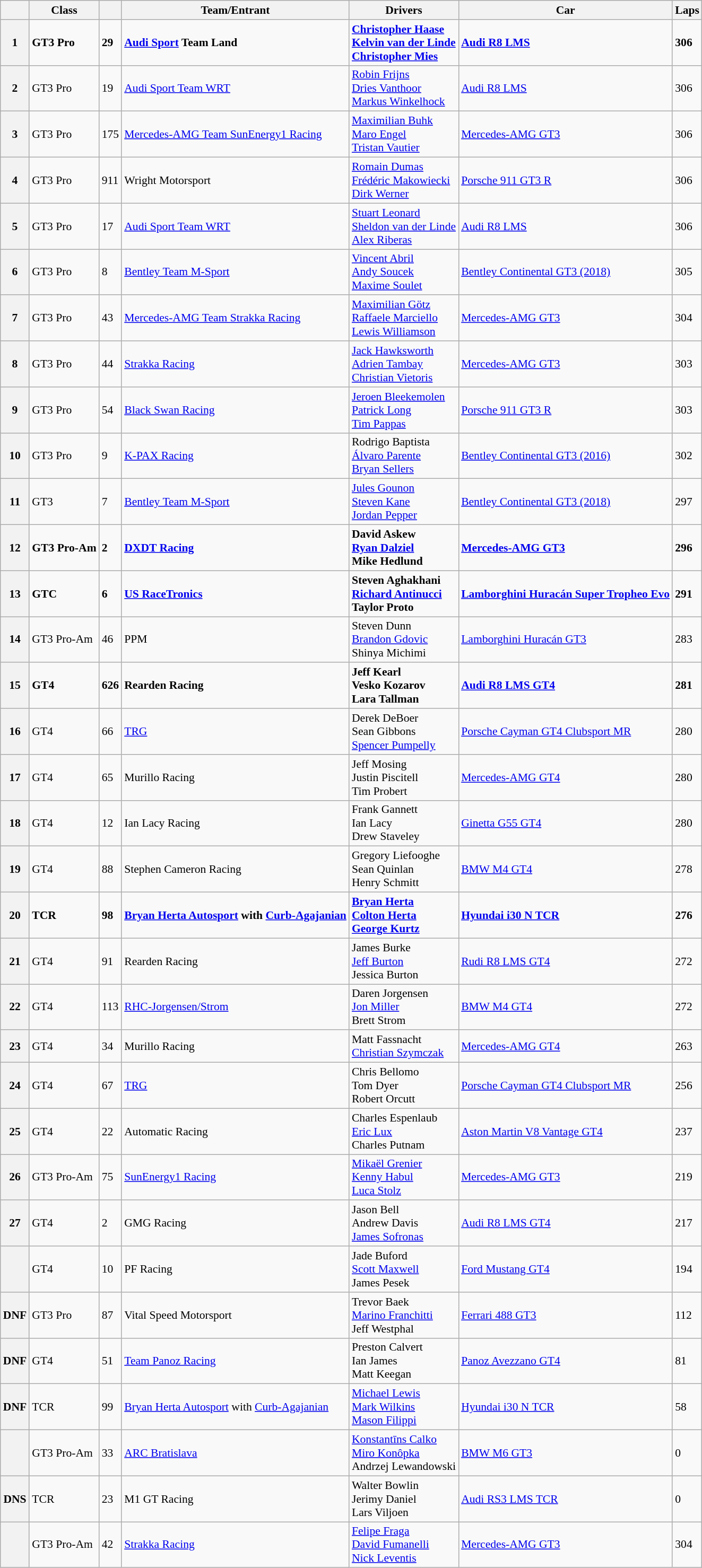<table class="wikitable" style="font-size:90%;">
<tr>
<th></th>
<th>Class</th>
<th></th>
<th>Team/Entrant</th>
<th>Drivers</th>
<th>Car</th>
<th>Laps</th>
</tr>
<tr>
<th>1</th>
<td><strong>GT3 Pro</strong></td>
<td><strong>29</strong></td>
<td><strong> <a href='#'>Audi Sport</a> Team Land</strong></td>
<td><strong> <a href='#'>Christopher Haase</a><br> <a href='#'>Kelvin van der Linde</a><br> <a href='#'>Christopher Mies</a></strong></td>
<td><strong><a href='#'>Audi R8 LMS</a></strong></td>
<td><strong>306</strong></td>
</tr>
<tr>
<th>2</th>
<td>GT3 Pro</td>
<td>19</td>
<td> <a href='#'>Audi Sport Team WRT</a></td>
<td> <a href='#'>Robin Frijns</a><br> <a href='#'>Dries Vanthoor</a><br> <a href='#'>Markus Winkelhock</a></td>
<td><a href='#'>Audi R8 LMS</a></td>
<td>306</td>
</tr>
<tr>
<th>3</th>
<td>GT3 Pro</td>
<td>175</td>
<td> <a href='#'>Mercedes-AMG Team SunEnergy1 Racing</a></td>
<td> <a href='#'>Maximilian Buhk</a><br> <a href='#'>Maro Engel</a><br> <a href='#'>Tristan Vautier</a></td>
<td><a href='#'>Mercedes-AMG GT3</a></td>
<td>306</td>
</tr>
<tr>
<th>4</th>
<td>GT3 Pro</td>
<td>911</td>
<td> Wright Motorsport</td>
<td> <a href='#'>Romain Dumas</a><br> <a href='#'>Frédéric Makowiecki</a><br> <a href='#'>Dirk Werner</a></td>
<td><a href='#'>Porsche 911 GT3 R</a></td>
<td>306</td>
</tr>
<tr>
<th>5</th>
<td>GT3 Pro</td>
<td>17</td>
<td> <a href='#'>Audi Sport Team WRT</a></td>
<td> <a href='#'>Stuart Leonard</a><br> <a href='#'>Sheldon van der Linde</a><br> <a href='#'>Alex Riberas</a></td>
<td><a href='#'>Audi R8 LMS</a></td>
<td>306</td>
</tr>
<tr>
<th>6</th>
<td>GT3 Pro</td>
<td>8</td>
<td> <a href='#'>Bentley Team M-Sport</a></td>
<td> <a href='#'>Vincent Abril</a><br> <a href='#'>Andy Soucek</a><br> <a href='#'>Maxime Soulet</a></td>
<td><a href='#'>Bentley Continental GT3 (2018)</a></td>
<td>305</td>
</tr>
<tr>
<th>7</th>
<td>GT3 Pro</td>
<td>43</td>
<td> <a href='#'>Mercedes-AMG Team Strakka Racing</a></td>
<td> <a href='#'>Maximilian Götz</a><br> <a href='#'>Raffaele Marciello</a><br> <a href='#'>Lewis Williamson</a></td>
<td><a href='#'>Mercedes-AMG GT3</a></td>
<td>304</td>
</tr>
<tr>
<th>8</th>
<td>GT3 Pro</td>
<td>44</td>
<td> <a href='#'>Strakka Racing</a></td>
<td> <a href='#'>Jack Hawksworth</a><br> <a href='#'>Adrien Tambay</a><br> <a href='#'>Christian Vietoris</a></td>
<td><a href='#'>Mercedes-AMG GT3</a></td>
<td>303</td>
</tr>
<tr>
<th>9</th>
<td>GT3 Pro</td>
<td>54</td>
<td> <a href='#'>Black Swan Racing</a></td>
<td> <a href='#'>Jeroen Bleekemolen</a><br> <a href='#'>Patrick Long</a><br> <a href='#'>Tim Pappas</a></td>
<td><a href='#'>Porsche 911 GT3 R</a></td>
<td>303</td>
</tr>
<tr>
<th>10</th>
<td>GT3 Pro</td>
<td>9</td>
<td> <a href='#'>K-PAX Racing</a></td>
<td> Rodrigo Baptista<br> <a href='#'>Álvaro Parente</a><br> <a href='#'>Bryan Sellers</a></td>
<td><a href='#'>Bentley Continental GT3 (2016)</a></td>
<td>302</td>
</tr>
<tr>
<th>11</th>
<td>GT3</td>
<td>7</td>
<td> <a href='#'>Bentley Team M-Sport</a></td>
<td> <a href='#'>Jules Gounon</a><br> <a href='#'>Steven Kane</a><br> <a href='#'>Jordan Pepper</a></td>
<td><a href='#'>Bentley Continental GT3 (2018)</a></td>
<td>297</td>
</tr>
<tr>
<th>12</th>
<td><strong>GT3 Pro-Am</strong></td>
<td><strong>2</strong></td>
<td><strong> <a href='#'>DXDT Racing</a></strong></td>
<td><strong> David Askew<br> <a href='#'>Ryan Dalziel</a><br> Mike Hedlund</strong></td>
<td><strong><a href='#'>Mercedes-AMG GT3</a></strong></td>
<td><strong>296</strong></td>
</tr>
<tr>
<th>13</th>
<td><strong>GTC</strong></td>
<td><strong>6</strong></td>
<td><strong> <a href='#'>US RaceTronics</a></strong></td>
<td><strong> Steven Aghakhani<br> <a href='#'>Richard Antinucci</a><br> Taylor Proto</strong></td>
<td><strong><a href='#'>Lamborghini Huracán Super Tropheo Evo</a></strong></td>
<td><strong>291</strong></td>
</tr>
<tr>
<th>14</th>
<td>GT3 Pro-Am</td>
<td>46</td>
<td> PPM</td>
<td> Steven Dunn<br> <a href='#'>Brandon Gdovic</a><br> Shinya Michimi</td>
<td><a href='#'>Lamborghini Huracán GT3</a></td>
<td>283</td>
</tr>
<tr>
<th>15</th>
<td><strong>GT4</strong></td>
<td><strong>626</strong></td>
<td><strong> Rearden Racing</strong></td>
<td><strong> Jeff Kearl<br> Vesko Kozarov<br> Lara Tallman</strong></td>
<td><strong><a href='#'>Audi R8 LMS GT4</a></strong></td>
<td><strong>281</strong></td>
</tr>
<tr>
<th>16</th>
<td>GT4</td>
<td>66</td>
<td> <a href='#'>TRG</a></td>
<td> Derek DeBoer<br> Sean Gibbons<br> <a href='#'>Spencer Pumpelly</a></td>
<td><a href='#'>Porsche Cayman GT4 Clubsport MR</a></td>
<td>280</td>
</tr>
<tr>
<th>17</th>
<td>GT4</td>
<td>65</td>
<td> Murillo Racing</td>
<td> Jeff Mosing<br> Justin Piscitell<br> Tim Probert</td>
<td><a href='#'>Mercedes-AMG GT4</a></td>
<td>280</td>
</tr>
<tr>
<th>18</th>
<td>GT4</td>
<td>12</td>
<td> Ian Lacy Racing</td>
<td> Frank Gannett<br> Ian Lacy<br> Drew Staveley</td>
<td><a href='#'>Ginetta G55 GT4</a></td>
<td>280</td>
</tr>
<tr>
<th>19</th>
<td>GT4</td>
<td>88</td>
<td> Stephen Cameron Racing</td>
<td> Gregory Liefooghe<br> Sean Quinlan<br> Henry Schmitt</td>
<td><a href='#'>BMW M4 GT4</a></td>
<td>278</td>
</tr>
<tr>
<th>20</th>
<td><strong>TCR</strong></td>
<td><strong>98</strong></td>
<td><strong> <a href='#'>Bryan Herta Autosport</a> with <a href='#'>Curb-Agajanian</a></strong></td>
<td><strong> <a href='#'>Bryan Herta</a><br> <a href='#'>Colton Herta</a><br> <a href='#'>George Kurtz</a></strong></td>
<td><strong><a href='#'>Hyundai i30 N TCR</a></strong></td>
<td><strong>276</strong></td>
</tr>
<tr>
<th>21</th>
<td>GT4</td>
<td>91</td>
<td> Rearden Racing</td>
<td> James Burke<br> <a href='#'>Jeff Burton</a><br> Jessica Burton</td>
<td><a href='#'>Rudi R8 LMS GT4</a></td>
<td>272</td>
</tr>
<tr>
<th>22</th>
<td>GT4</td>
<td>113</td>
<td> <a href='#'>RHC-Jorgensen/Strom</a></td>
<td> Daren Jorgensen<br> <a href='#'>Jon Miller</a><br> Brett Strom</td>
<td><a href='#'>BMW M4 GT4</a></td>
<td>272</td>
</tr>
<tr>
<th>23</th>
<td>GT4</td>
<td>34</td>
<td> Murillo Racing</td>
<td> Matt Fassnacht<br> <a href='#'>Christian Szymczak</a></td>
<td><a href='#'>Mercedes-AMG GT4</a></td>
<td>263</td>
</tr>
<tr>
<th>24</th>
<td>GT4</td>
<td>67</td>
<td> <a href='#'>TRG</a></td>
<td> Chris Bellomo<br> Tom Dyer<br> Robert Orcutt</td>
<td><a href='#'>Porsche Cayman GT4 Clubsport MR</a></td>
<td>256</td>
</tr>
<tr>
<th>25</th>
<td>GT4</td>
<td>22</td>
<td> Automatic Racing</td>
<td> Charles Espenlaub<br> <a href='#'>Eric Lux</a><br> Charles Putnam</td>
<td><a href='#'>Aston Martin V8 Vantage GT4</a></td>
<td>237</td>
</tr>
<tr>
<th>26</th>
<td>GT3 Pro-Am</td>
<td>75</td>
<td> <a href='#'>SunEnergy1 Racing</a></td>
<td> <a href='#'>Mikaël Grenier</a><br> <a href='#'>Kenny Habul</a><br> <a href='#'>Luca Stolz</a></td>
<td><a href='#'>Mercedes-AMG GT3</a></td>
<td>219</td>
</tr>
<tr>
<th>27</th>
<td>GT4</td>
<td>2</td>
<td> GMG Racing</td>
<td> Jason Bell<br> Andrew Davis<br> <a href='#'>James Sofronas</a></td>
<td><a href='#'>Audi R8 LMS GT4</a></td>
<td>217</td>
</tr>
<tr>
<th></th>
<td>GT4</td>
<td>10</td>
<td> PF Racing</td>
<td> Jade Buford<br> <a href='#'>Scott Maxwell</a><br> James Pesek</td>
<td><a href='#'>Ford Mustang GT4</a></td>
<td>194</td>
</tr>
<tr>
<th>DNF</th>
<td>GT3 Pro</td>
<td>87</td>
<td> Vital Speed Motorsport</td>
<td> Trevor Baek<br> <a href='#'>Marino Franchitti</a><br> Jeff Westphal</td>
<td><a href='#'>Ferrari 488 GT3</a></td>
<td>112</td>
</tr>
<tr>
<th>DNF</th>
<td>GT4</td>
<td>51</td>
<td> <a href='#'>Team Panoz Racing</a></td>
<td> Preston Calvert<br> Ian James<br> Matt Keegan</td>
<td><a href='#'>Panoz Avezzano GT4</a></td>
<td>81</td>
</tr>
<tr>
<th>DNF</th>
<td>TCR</td>
<td>99</td>
<td> <a href='#'>Bryan Herta Autosport</a> with <a href='#'>Curb-Agajanian</a></td>
<td> <a href='#'>Michael Lewis</a><br> <a href='#'>Mark Wilkins</a><br> <a href='#'>Mason Filippi</a></td>
<td><a href='#'>Hyundai i30 N TCR</a></td>
<td>58</td>
</tr>
<tr>
<th></th>
<td>GT3 Pro-Am</td>
<td>33</td>
<td> <a href='#'>ARC Bratislava</a></td>
<td> <a href='#'>Konstantīns Calko</a><br> <a href='#'>Miro Konôpka</a><br> Andrzej Lewandowski</td>
<td><a href='#'>BMW M6 GT3</a></td>
<td>0</td>
</tr>
<tr>
<th>DNS</th>
<td>TCR</td>
<td>23</td>
<td> M1 GT Racing</td>
<td> Walter Bowlin<br> Jerimy Daniel<br> Lars Viljoen</td>
<td><a href='#'>Audi RS3 LMS TCR</a></td>
<td>0</td>
</tr>
<tr>
<th></th>
<td>GT3 Pro-Am</td>
<td>42</td>
<td> <a href='#'>Strakka Racing</a></td>
<td> <a href='#'>Felipe Fraga</a><br> <a href='#'>David Fumanelli</a><br> <a href='#'>Nick Leventis</a></td>
<td><a href='#'>Mercedes-AMG GT3</a></td>
<td>304</td>
</tr>
</table>
